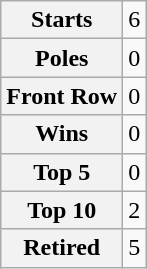<table class="wikitable" style="text-align:center">
<tr>
<th>Starts</th>
<td>6</td>
</tr>
<tr>
<th>Poles</th>
<td>0</td>
</tr>
<tr>
<th>Front Row</th>
<td>0</td>
</tr>
<tr>
<th>Wins</th>
<td>0</td>
</tr>
<tr>
<th>Top 5</th>
<td>0</td>
</tr>
<tr>
<th>Top 10</th>
<td>2</td>
</tr>
<tr>
<th>Retired</th>
<td>5</td>
</tr>
</table>
